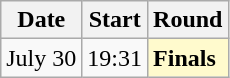<table class=wikitable>
<tr>
<th>Date</th>
<th>Start</th>
<th>Round</th>
</tr>
<tr>
<td>July 30</td>
<td>19:31</td>
<td style=background:lemonchiffon><strong>Finals</strong></td>
</tr>
</table>
